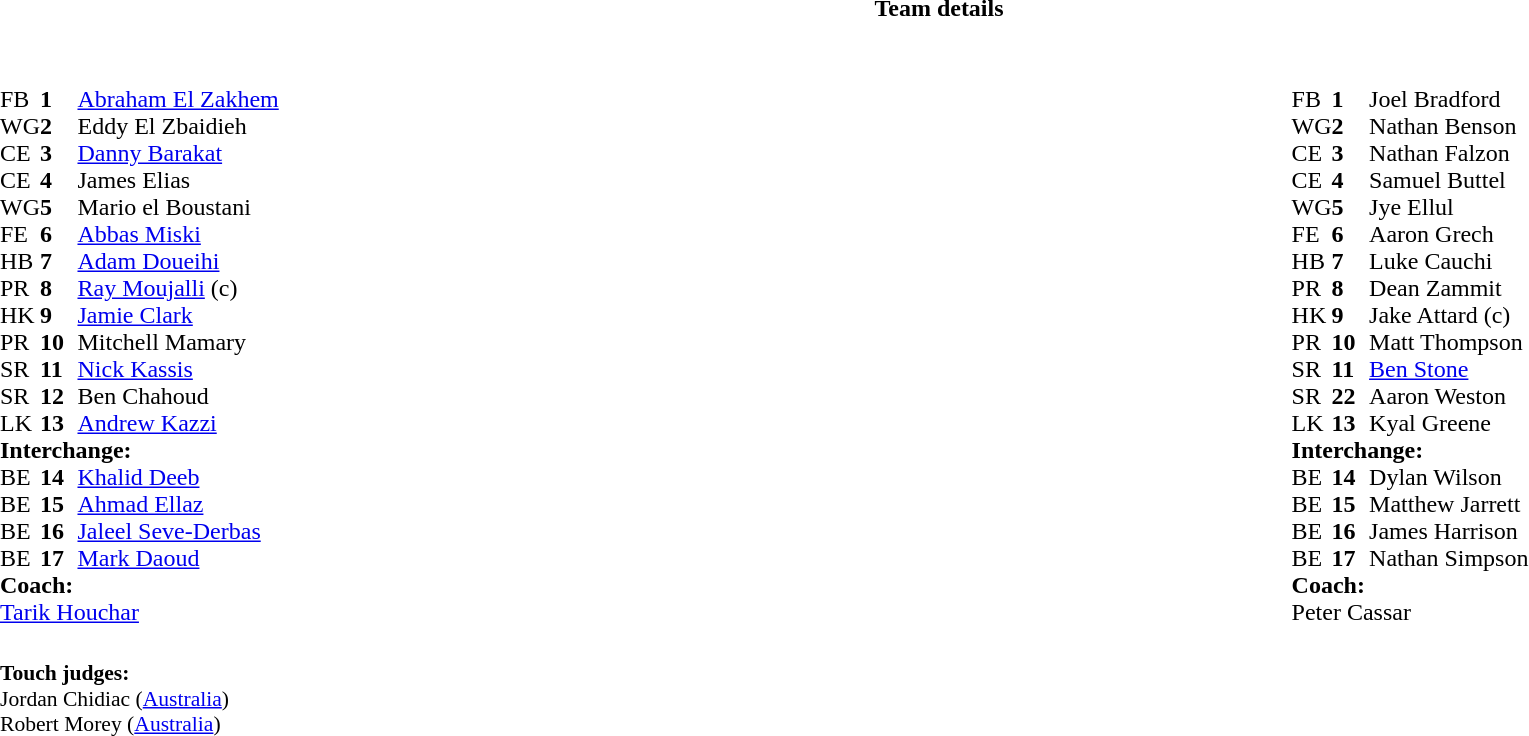<table border="0" width="100%" class="collapsible collapsed">
<tr>
<th>Team details</th>
</tr>
<tr>
<td><br><table width="100%">
<tr>
<td valign="top" width="50%"><br><table style="font-size: 100%" cellspacing="0" cellpadding="0">
<tr>
<th width="25"></th>
<th width="25"></th>
</tr>
<tr>
<td>FB</td>
<td><strong>1</strong></td>
<td><a href='#'>Abraham El Zakhem</a></td>
</tr>
<tr>
<td>WG</td>
<td><strong>2</strong></td>
<td>Eddy El Zbaidieh</td>
</tr>
<tr>
<td>CE</td>
<td><strong>3</strong></td>
<td><a href='#'>Danny Barakat</a></td>
</tr>
<tr>
<td>CE</td>
<td><strong>4</strong></td>
<td>James Elias</td>
</tr>
<tr>
<td>WG</td>
<td><strong>5</strong></td>
<td>Mario el Boustani</td>
</tr>
<tr>
<td>FE</td>
<td><strong>6</strong></td>
<td><a href='#'>Abbas Miski</a></td>
</tr>
<tr>
<td>HB</td>
<td><strong>7</strong></td>
<td><a href='#'>Adam Doueihi</a></td>
</tr>
<tr>
<td>PR</td>
<td><strong>8</strong></td>
<td><a href='#'>Ray Moujalli</a> (c)</td>
</tr>
<tr>
<td>HK</td>
<td><strong>9</strong></td>
<td><a href='#'>Jamie Clark</a></td>
</tr>
<tr>
<td>PR</td>
<td><strong>10</strong></td>
<td>Mitchell Mamary</td>
</tr>
<tr>
<td>SR</td>
<td><strong>11</strong></td>
<td><a href='#'>Nick Kassis</a></td>
</tr>
<tr>
<td>SR</td>
<td><strong>12</strong></td>
<td>Ben Chahoud</td>
</tr>
<tr>
<td>LK</td>
<td><strong>13</strong></td>
<td><a href='#'>Andrew Kazzi</a></td>
</tr>
<tr>
<td colspan=3><strong>Interchange:</strong></td>
</tr>
<tr>
<td>BE</td>
<td><strong>14</strong></td>
<td><a href='#'>Khalid Deeb</a></td>
</tr>
<tr>
<td>BE</td>
<td><strong>15</strong></td>
<td><a href='#'>Ahmad Ellaz</a></td>
</tr>
<tr>
<td>BE</td>
<td><strong>16</strong></td>
<td><a href='#'>Jaleel Seve-Derbas</a></td>
</tr>
<tr>
<td>BE</td>
<td><strong>17</strong></td>
<td><a href='#'>Mark Daoud</a></td>
</tr>
<tr>
<td colspan=3><strong>Coach:</strong></td>
</tr>
<tr>
<td colspan="4"> <a href='#'>Tarik Houchar</a></td>
</tr>
</table>
</td>
<td valign="top" width="50%"><br><table style="font-size: 100%" cellspacing="0" cellpadding="0" align="center">
<tr>
<th width="25"></th>
<th width="25"></th>
</tr>
<tr>
<td>FB</td>
<td><strong>1</strong></td>
<td>Joel Bradford</td>
</tr>
<tr>
<td>WG</td>
<td><strong>2</strong></td>
<td>Nathan Benson</td>
</tr>
<tr>
<td>CE</td>
<td><strong>3</strong></td>
<td>Nathan Falzon</td>
</tr>
<tr>
<td>CE</td>
<td><strong>4</strong></td>
<td>Samuel Buttel</td>
</tr>
<tr>
<td>WG</td>
<td><strong>5</strong></td>
<td>Jye Ellul</td>
</tr>
<tr>
<td>FE</td>
<td><strong>6</strong></td>
<td>Aaron Grech</td>
</tr>
<tr>
<td>HB</td>
<td><strong>7</strong></td>
<td>Luke Cauchi</td>
</tr>
<tr>
<td>PR</td>
<td><strong>8</strong></td>
<td>Dean Zammit</td>
</tr>
<tr>
<td>HK</td>
<td><strong>9</strong></td>
<td>Jake Attard (c)</td>
</tr>
<tr>
<td>PR</td>
<td><strong>10</strong></td>
<td>Matt Thompson</td>
</tr>
<tr>
<td>SR</td>
<td><strong>11</strong></td>
<td><a href='#'>Ben Stone</a></td>
</tr>
<tr>
<td>SR</td>
<td><strong>22</strong></td>
<td>Aaron Weston</td>
</tr>
<tr>
<td>LK</td>
<td><strong>13 </strong></td>
<td>Kyal Greene</td>
</tr>
<tr>
<td colspan=3><strong>Interchange:</strong></td>
</tr>
<tr>
<td>BE</td>
<td><strong>14</strong></td>
<td>Dylan Wilson</td>
</tr>
<tr>
<td>BE</td>
<td><strong>15</strong></td>
<td>Matthew Jarrett</td>
</tr>
<tr>
<td>BE</td>
<td><strong>16</strong></td>
<td>James Harrison</td>
</tr>
<tr>
<td>BE</td>
<td><strong>17</strong></td>
<td>Nathan Simpson</td>
</tr>
<tr>
<td colspan=3><strong>Coach:</strong></td>
</tr>
<tr>
<td colspan="4"> Peter Cassar</td>
</tr>
</table>
</td>
</tr>
</table>
<table style="width:100%; font-size:90%;">
<tr>
<td><br>
<strong>Touch judges:</strong>
<br>Jordan Chidiac (<a href='#'>Australia</a>)
<br>Robert Morey (<a href='#'>Australia</a>)</td>
</tr>
</table>
</td>
</tr>
</table>
